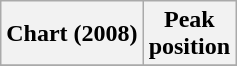<table class="wikitable plainrowheaders">
<tr>
<th>Chart (2008)</th>
<th>Peak<br>position</th>
</tr>
<tr>
</tr>
</table>
